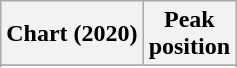<table class="wikitable">
<tr>
<th scope="col">Chart (2020)</th>
<th scope="col">Peak<br>position</th>
</tr>
<tr>
</tr>
<tr>
</tr>
</table>
